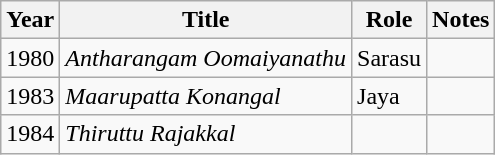<table class="wikitable plainrowheaders sortable">
<tr>
<th scope="col">Year</th>
<th scope="col">Title</th>
<th scope="col">Role</th>
<th scope="col" class="unsortable">Notes</th>
</tr>
<tr>
<td>1980</td>
<td><em>Antharangam Oomaiyanathu</em></td>
<td>Sarasu</td>
<td></td>
</tr>
<tr>
<td>1983</td>
<td><em>Maarupatta Konangal</em></td>
<td>Jaya</td>
<td></td>
</tr>
<tr>
<td>1984</td>
<td><em>Thiruttu Rajakkal</em></td>
<td></td>
<td></td>
</tr>
</table>
